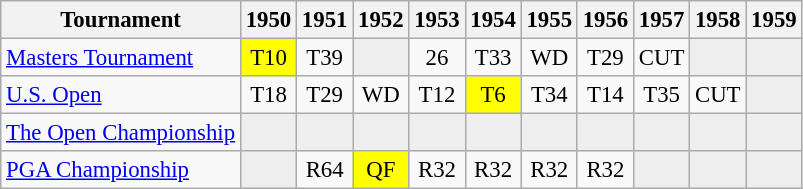<table class="wikitable" style="font-size:95%;text-align:center;">
<tr>
<th>Tournament</th>
<th>1950</th>
<th>1951</th>
<th>1952</th>
<th>1953</th>
<th>1954</th>
<th>1955</th>
<th>1956</th>
<th>1957</th>
<th>1958</th>
<th>1959</th>
</tr>
<tr>
<td align=left><a href='#'>Masters Tournament</a></td>
<td style="background:yellow;">T10</td>
<td>T39</td>
<td style="background:#eeeeee;"></td>
<td>26</td>
<td>T33</td>
<td>WD</td>
<td>T29</td>
<td>CUT</td>
<td style="background:#eeeeee;"></td>
<td style="background:#eeeeee;"></td>
</tr>
<tr>
<td align=left><a href='#'>U.S. Open</a></td>
<td>T18</td>
<td>T29</td>
<td>WD</td>
<td>T12</td>
<td style="background:yellow;">T6</td>
<td>T34</td>
<td>T14</td>
<td>T35</td>
<td>CUT</td>
<td style="background:#eeeeee;"></td>
</tr>
<tr>
<td align=left><a href='#'>The Open Championship</a></td>
<td style="background:#eeeeee;"></td>
<td style="background:#eeeeee;"></td>
<td style="background:#eeeeee;"></td>
<td style="background:#eeeeee;"></td>
<td style="background:#eeeeee;"></td>
<td style="background:#eeeeee;"></td>
<td style="background:#eeeeee;"></td>
<td style="background:#eeeeee;"></td>
<td style="background:#eeeeee;"></td>
<td style="background:#eeeeee;"></td>
</tr>
<tr>
<td align=left><a href='#'>PGA Championship</a></td>
<td style="background:#eeeeee;"></td>
<td>R64</td>
<td style="background:yellow;">QF</td>
<td>R32</td>
<td>R32</td>
<td>R32</td>
<td>R32</td>
<td style="background:#eeeeee;"></td>
<td style="background:#eeeeee;"></td>
<td style="background:#eeeeee;"></td>
</tr>
</table>
